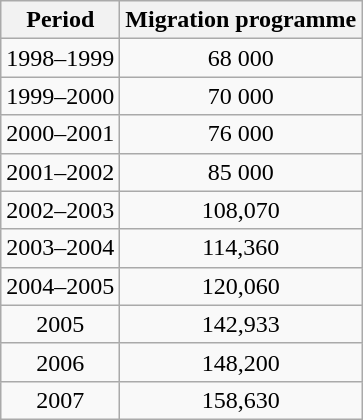<table class="wikitable" style="text-align:center">
<tr>
<th>Period</th>
<th>Migration programme</th>
</tr>
<tr>
<td>1998–1999</td>
<td>68 000</td>
</tr>
<tr>
<td>1999–2000</td>
<td>70 000</td>
</tr>
<tr>
<td>2000–2001</td>
<td>76 000</td>
</tr>
<tr>
<td>2001–2002</td>
<td>85 000</td>
</tr>
<tr>
<td>2002–2003</td>
<td>108,070</td>
</tr>
<tr>
<td>2003–2004</td>
<td>114,360</td>
</tr>
<tr>
<td>2004–2005</td>
<td>120,060</td>
</tr>
<tr>
<td>2005</td>
<td>142,933</td>
</tr>
<tr>
<td>2006</td>
<td>148,200</td>
</tr>
<tr>
<td>2007</td>
<td>158,630</td>
</tr>
</table>
